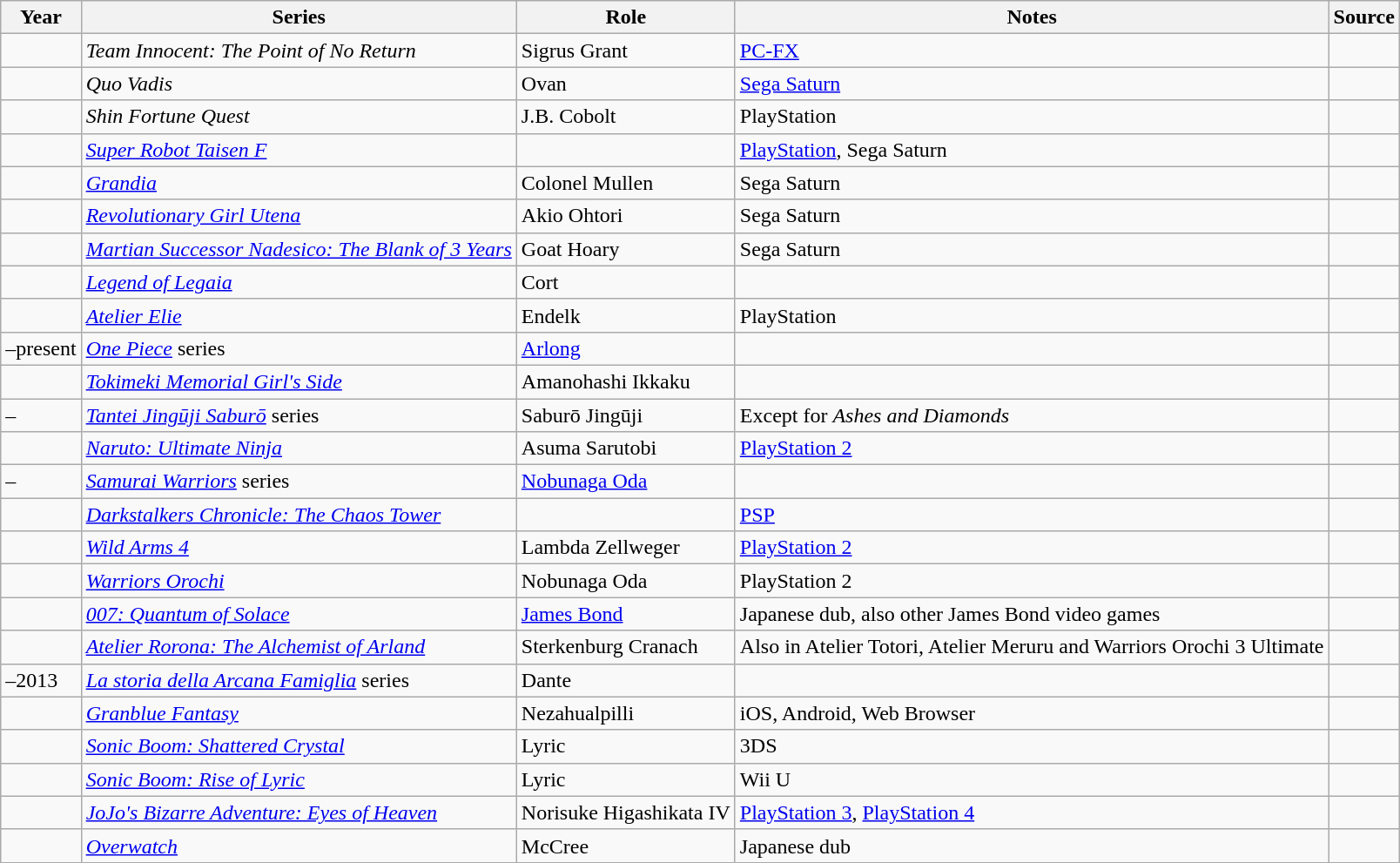<table class="wikitable sortable plainrowheaders">
<tr>
<th>Year</th>
<th>Series</th>
<th>Role</th>
<th class="unsortable">Notes</th>
<th class="unsortable">Source</th>
</tr>
<tr>
<td></td>
<td><em>Team Innocent: The Point of No Return</em></td>
<td>Sigrus Grant</td>
<td><a href='#'>PC-FX</a></td>
<td></td>
</tr>
<tr>
<td></td>
<td><em>Quo Vadis</em></td>
<td>Ovan</td>
<td><a href='#'>Sega Saturn</a></td>
<td></td>
</tr>
<tr>
<td></td>
<td><em>Shin Fortune Quest</em></td>
<td>J.B. Cobolt</td>
<td>PlayStation</td>
<td></td>
</tr>
<tr>
<td></td>
<td><em><a href='#'>Super Robot Taisen F</a></em></td>
<td></td>
<td><a href='#'>PlayStation</a>, Sega Saturn</td>
<td></td>
</tr>
<tr>
<td></td>
<td><em><a href='#'>Grandia</a></em></td>
<td>Colonel Mullen</td>
<td>Sega Saturn</td>
<td></td>
</tr>
<tr>
<td></td>
<td><em><a href='#'>Revolutionary Girl Utena</a></em></td>
<td>Akio Ohtori</td>
<td>Sega Saturn</td>
<td></td>
</tr>
<tr>
<td></td>
<td><em><a href='#'>Martian Successor Nadesico: The Blank of 3 Years</a></em></td>
<td>Goat Hoary</td>
<td>Sega Saturn</td>
<td></td>
</tr>
<tr>
<td></td>
<td><em><a href='#'>Legend of Legaia</a></em></td>
<td>Cort</td>
<td></td>
<td></td>
</tr>
<tr>
<td></td>
<td><em><a href='#'>Atelier Elie</a></em></td>
<td>Endelk</td>
<td>PlayStation</td>
<td></td>
</tr>
<tr>
<td>–present</td>
<td><em><a href='#'>One Piece</a></em> series</td>
<td><a href='#'>Arlong</a></td>
<td></td>
<td></td>
</tr>
<tr>
<td></td>
<td><em><a href='#'>Tokimeki Memorial Girl's Side</a></em></td>
<td>Amanohashi Ikkaku</td>
<td></td>
<td></td>
</tr>
<tr>
<td>–</td>
<td><em><a href='#'>Tantei Jingūji Saburō</a></em> series</td>
<td>Saburō Jingūji</td>
<td>Except for <em>Ashes and Diamonds</em></td>
<td></td>
</tr>
<tr>
<td></td>
<td><em><a href='#'>Naruto: Ultimate Ninja</a></em></td>
<td>Asuma Sarutobi</td>
<td><a href='#'>PlayStation 2</a></td>
<td></td>
</tr>
<tr>
<td>–</td>
<td><em><a href='#'>Samurai Warriors</a></em> series</td>
<td><a href='#'>Nobunaga Oda</a></td>
<td></td>
<td></td>
</tr>
<tr>
<td></td>
<td><em><a href='#'>Darkstalkers Chronicle: The Chaos Tower</a></em></td>
<td></td>
<td><a href='#'>PSP</a></td>
<td></td>
</tr>
<tr>
<td></td>
<td><em><a href='#'>Wild Arms 4 </a></em></td>
<td>Lambda Zellweger</td>
<td><a href='#'>PlayStation 2</a></td>
<td></td>
</tr>
<tr>
<td></td>
<td><em><a href='#'>Warriors Orochi</a></em></td>
<td>Nobunaga Oda</td>
<td>PlayStation 2</td>
<td></td>
</tr>
<tr>
<td></td>
<td><em><a href='#'>007: Quantum of Solace</a></em></td>
<td><a href='#'>James Bond</a></td>
<td>Japanese dub, also other James Bond video games</td>
<td></td>
</tr>
<tr>
<td></td>
<td><em><a href='#'>Atelier Rorona: The Alchemist of Arland</a></em></td>
<td>Sterkenburg Cranach</td>
<td>Also in Atelier Totori, Atelier Meruru and Warriors Orochi 3 Ultimate</td>
<td></td>
</tr>
<tr>
<td>–2013</td>
<td><em><a href='#'>La storia della Arcana Famiglia</a></em> series</td>
<td>Dante</td>
<td></td>
<td></td>
</tr>
<tr>
<td></td>
<td><em><a href='#'>Granblue Fantasy</a></em></td>
<td>Nezahualpilli</td>
<td>iOS, Android, Web Browser</td>
<td></td>
</tr>
<tr>
<td></td>
<td><em><a href='#'>Sonic Boom: Shattered Crystal</a></em></td>
<td>Lyric</td>
<td>3DS</td>
<td></td>
</tr>
<tr>
<td></td>
<td><em><a href='#'>Sonic Boom: Rise of Lyric</a></em></td>
<td>Lyric</td>
<td>Wii U</td>
<td></td>
</tr>
<tr>
<td></td>
<td><em><a href='#'>JoJo's Bizarre Adventure: Eyes of Heaven</a></em></td>
<td>Norisuke Higashikata IV</td>
<td><a href='#'>PlayStation 3</a>, <a href='#'>PlayStation 4</a></td>
<td></td>
</tr>
<tr>
<td></td>
<td><em><a href='#'>Overwatch</a></em></td>
<td>McCree</td>
<td>Japanese dub</td>
<td></td>
</tr>
</table>
